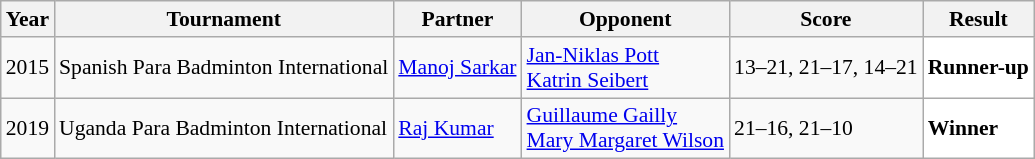<table class="sortable wikitable" style="font-size: 90%;">
<tr>
<th>Year</th>
<th>Tournament</th>
<th>Partner</th>
<th>Opponent</th>
<th>Score</th>
<th>Result</th>
</tr>
<tr>
<td align="center">2015</td>
<td align="left">Spanish Para Badminton International</td>
<td> <a href='#'>Manoj Sarkar</a></td>
<td align="left"> <a href='#'>Jan-Niklas Pott</a><br> <a href='#'>Katrin Seibert</a></td>
<td align="left">13–21, 21–17, 14–21</td>
<td style="text-align:left; background:white"> <strong>Runner-up</strong></td>
</tr>
<tr>
<td align="center">2019</td>
<td align="left">Uganda Para Badminton International</td>
<td> <a href='#'>Raj Kumar</a></td>
<td align="left"> <a href='#'>Guillaume Gailly</a><br> <a href='#'>Mary Margaret Wilson</a></td>
<td align="left">21–16, 21–10</td>
<td style="text-align:left; background:white"> <strong>Winner</strong></td>
</tr>
</table>
